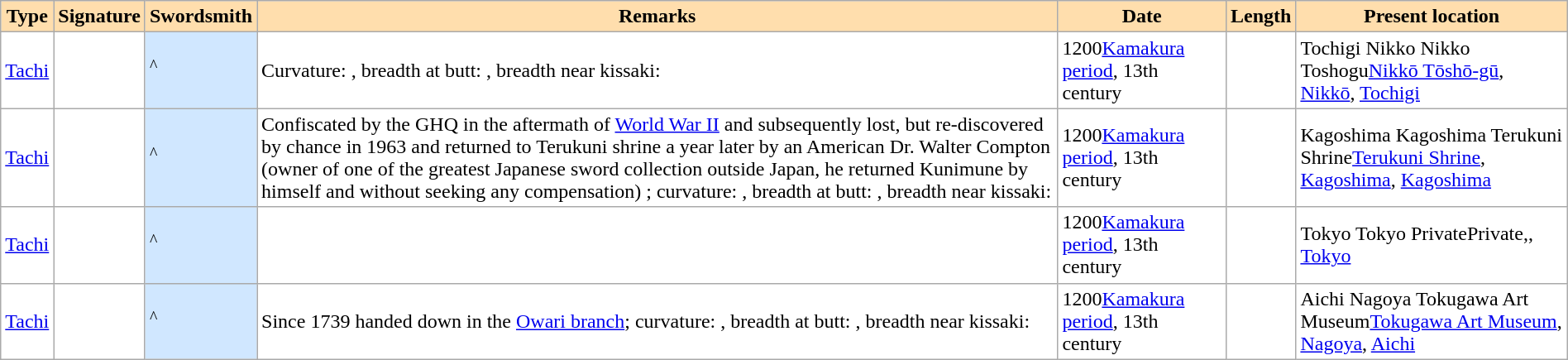<table class="wikitable" style="width:100%; background:#fff;">
<tr>
<th style="background:#ffdead;">Type</th>
<th style="background:#ffdead;">Signature</th>
<th style="background:#ffdead;">Swordsmith</th>
<th style="background:#ffdead;">Remarks</th>
<th style="background:#ffdead;">Date</th>
<th style="background:#ffdead;">Length</th>
<th style="background:#ffdead;">Present location</th>
</tr>
<tr>
<td><a href='#'>Tachi</a></td>
<td></td>
<td style="background:#D0E7FF"><sup>^</sup></td>
<td>Curvature: , breadth at butt: , breadth near kissaki: </td>
<td><span>1200</span><a href='#'>Kamakura period</a>, 13th century</td>
<td></td>
<td><span>Tochigi Nikko Nikko Toshogu</span><a href='#'>Nikkō Tōshō-gū</a>, <a href='#'>Nikkō</a>, <a href='#'>Tochigi</a></td>
</tr>
<tr>
<td><a href='#'>Tachi</a></td>
<td></td>
<td style="background:#D0E7FF"><sup>^</sup></td>
<td>Confiscated by the GHQ in the aftermath of <a href='#'>World War II</a> and subsequently lost, but re-discovered by chance in 1963 and returned to Terukuni shrine a year later by an American Dr. Walter Compton (owner of one of the greatest Japanese sword collection outside Japan, he returned Kunimune by himself and without seeking any compensation) ; curvature: , breadth at butt: , breadth near kissaki: </td>
<td><span>1200</span><a href='#'>Kamakura period</a>, 13th century</td>
<td></td>
<td><span>Kagoshima Kagoshima Terukuni Shrine</span><a href='#'>Terukuni Shrine</a>, <a href='#'>Kagoshima</a>, <a href='#'>Kagoshima</a></td>
</tr>
<tr>
<td><a href='#'>Tachi</a></td>
<td></td>
<td style="background:#D0E7FF"><sup>^</sup></td>
<td></td>
<td><span>1200</span><a href='#'>Kamakura period</a>, 13th century</td>
<td></td>
<td><span>Tokyo Tokyo Private</span>Private,, <a href='#'>Tokyo</a></td>
</tr>
<tr>
<td><a href='#'>Tachi</a></td>
<td></td>
<td style="background:#D0E7FF"><sup>^</sup></td>
<td>Since 1739 handed down in the <a href='#'>Owari branch</a>; curvature: , breadth at butt: , breadth near kissaki: </td>
<td><span>1200</span><a href='#'>Kamakura period</a>, 13th century</td>
<td></td>
<td><span>Aichi Nagoya Tokugawa Art Museum</span><a href='#'>Tokugawa Art Museum</a>, <a href='#'>Nagoya</a>, <a href='#'>Aichi</a></td>
</tr>
</table>
